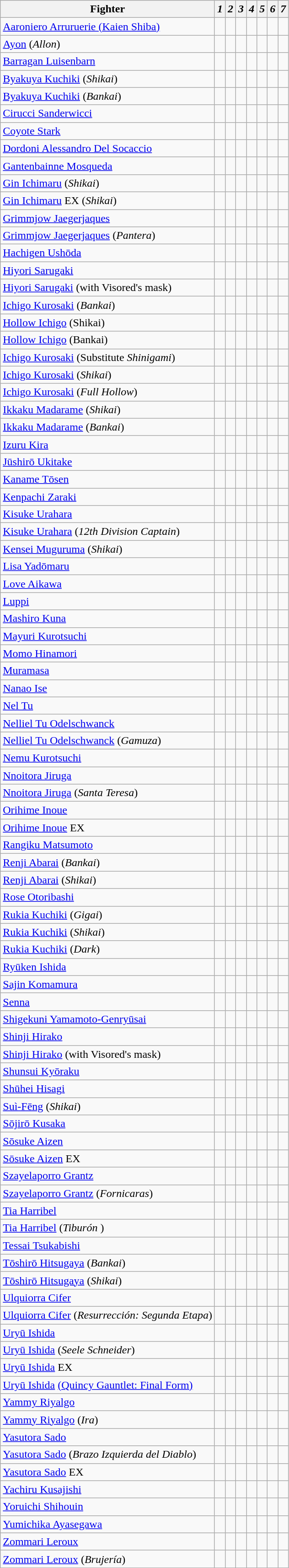<table class="wikitable">
<tr>
<th>Fighter</th>
<th><em>1</em></th>
<th><em>2</em></th>
<th><em>3</em></th>
<th><em>4</em></th>
<th><em>5</em></th>
<th><em>6</em></th>
<th><em>7</em></th>
</tr>
<tr>
<td><a href='#'>Aaroniero Arruruerie (Kaien Shiba)</a></td>
<td></td>
<td></td>
<td></td>
<td></td>
<td></td>
<td></td>
<td></td>
</tr>
<tr>
<td><a href='#'>Ayon</a> (<em>Allon</em>)</td>
<td></td>
<td></td>
<td></td>
<td></td>
<td></td>
<td></td>
<td></td>
</tr>
<tr>
<td><a href='#'>Barragan Luisenbarn</a></td>
<td></td>
<td></td>
<td></td>
<td></td>
<td></td>
<td></td>
<td></td>
</tr>
<tr>
<td><a href='#'>Byakuya Kuchiki</a> (<em>Shikai</em>)</td>
<td></td>
<td></td>
<td></td>
<td></td>
<td></td>
<td></td>
<td></td>
</tr>
<tr>
<td><a href='#'>Byakuya Kuchiki</a> (<em>Bankai</em>)</td>
<td></td>
<td></td>
<td></td>
<td></td>
<td></td>
<td></td>
<td></td>
</tr>
<tr>
<td><a href='#'>Cirucci Sanderwicci</a></td>
<td></td>
<td></td>
<td></td>
<td></td>
<td></td>
<td></td>
<td></td>
</tr>
<tr>
<td><a href='#'>Coyote Stark</a></td>
<td></td>
<td></td>
<td></td>
<td></td>
<td></td>
<td></td>
<td></td>
</tr>
<tr>
<td><a href='#'>Dordoni Alessandro Del Socaccio</a></td>
<td></td>
<td></td>
<td></td>
<td></td>
<td></td>
<td></td>
<td></td>
</tr>
<tr>
<td><a href='#'>Gantenbainne Mosqueda</a></td>
<td></td>
<td></td>
<td></td>
<td></td>
<td></td>
<td></td>
<td></td>
</tr>
<tr>
<td><a href='#'>Gin Ichimaru</a> (<em>Shikai</em>)</td>
<td></td>
<td></td>
<td></td>
<td></td>
<td></td>
<td></td>
<td></td>
</tr>
<tr>
<td><a href='#'>Gin Ichimaru</a> EX (<em>Shikai</em>)</td>
<td></td>
<td></td>
<td></td>
<td></td>
<td></td>
<td></td>
<td></td>
</tr>
<tr>
<td><a href='#'>Grimmjow Jaegerjaques</a></td>
<td></td>
<td></td>
<td></td>
<td></td>
<td></td>
<td></td>
<td></td>
</tr>
<tr>
<td><a href='#'>Grimmjow Jaegerjaques</a> (<em>Pantera</em>)</td>
<td></td>
<td></td>
<td></td>
<td></td>
<td></td>
<td></td>
<td></td>
</tr>
<tr>
<td><a href='#'>Hachigen Ushōda</a></td>
<td></td>
<td></td>
<td></td>
<td></td>
<td></td>
<td></td>
<td></td>
</tr>
<tr>
<td><a href='#'>Hiyori Sarugaki</a></td>
<td></td>
<td></td>
<td></td>
<td></td>
<td></td>
<td></td>
<td></td>
</tr>
<tr>
<td><a href='#'>Hiyori Sarugaki</a> (with Visored's mask)</td>
<td></td>
<td></td>
<td></td>
<td></td>
<td></td>
<td></td>
<td></td>
</tr>
<tr>
<td><a href='#'>Ichigo Kurosaki</a> (<em>Bankai</em>)</td>
<td></td>
<td></td>
<td></td>
<td></td>
<td></td>
<td></td>
<td></td>
</tr>
<tr>
<td><a href='#'>Hollow Ichigo</a> (Shikai)</td>
<td></td>
<td></td>
<td></td>
<td></td>
<td></td>
<td></td>
<td></td>
</tr>
<tr>
<td><a href='#'>Hollow Ichigo</a> (Bankai)</td>
<td></td>
<td></td>
<td></td>
<td></td>
<td></td>
<td></td>
<td></td>
</tr>
<tr>
<td><a href='#'>Ichigo Kurosaki</a> (Substitute <em>Shinigami</em>)</td>
<td></td>
<td></td>
<td></td>
<td></td>
<td></td>
<td></td>
<td></td>
</tr>
<tr>
<td><a href='#'>Ichigo Kurosaki</a> (<em>Shikai</em>)</td>
<td></td>
<td></td>
<td></td>
<td></td>
<td></td>
<td></td>
<td></td>
</tr>
<tr>
<td><a href='#'>Ichigo Kurosaki</a> (<em>Full Hollow</em>)</td>
<td></td>
<td></td>
<td></td>
<td></td>
<td></td>
<td></td>
<td></td>
</tr>
<tr>
<td><a href='#'>Ikkaku Madarame</a> (<em>Shikai</em>)</td>
<td></td>
<td></td>
<td></td>
<td></td>
<td></td>
<td></td>
<td></td>
</tr>
<tr>
<td><a href='#'>Ikkaku Madarame</a> (<em>Bankai</em>)</td>
<td></td>
<td></td>
<td></td>
<td></td>
<td></td>
<td></td>
<td></td>
</tr>
<tr>
<td><a href='#'>Izuru Kira</a></td>
<td></td>
<td></td>
<td></td>
<td></td>
<td></td>
<td></td>
<td></td>
</tr>
<tr>
<td><a href='#'>Jūshirō Ukitake</a></td>
<td></td>
<td></td>
<td></td>
<td></td>
<td></td>
<td></td>
<td></td>
</tr>
<tr>
<td><a href='#'>Kaname Tōsen</a></td>
<td></td>
<td></td>
<td></td>
<td></td>
<td></td>
<td></td>
<td></td>
</tr>
<tr>
<td><a href='#'>Kenpachi Zaraki</a></td>
<td></td>
<td></td>
<td></td>
<td></td>
<td></td>
<td></td>
<td></td>
</tr>
<tr>
<td><a href='#'>Kisuke Urahara</a></td>
<td></td>
<td></td>
<td></td>
<td></td>
<td></td>
<td></td>
<td></td>
</tr>
<tr>
<td><a href='#'>Kisuke Urahara</a> (<em>12th Division Captain</em>)</td>
<td></td>
<td></td>
<td></td>
<td></td>
<td></td>
<td></td>
<td></td>
</tr>
<tr>
<td><a href='#'>Kensei Muguruma</a> (<em>Shikai</em>)</td>
<td></td>
<td></td>
<td></td>
<td></td>
<td></td>
<td></td>
<td></td>
</tr>
<tr>
<td><a href='#'>Lisa Yadōmaru</a></td>
<td></td>
<td></td>
<td></td>
<td></td>
<td></td>
<td></td>
<td></td>
</tr>
<tr>
<td><a href='#'>Love Aikawa</a></td>
<td></td>
<td></td>
<td></td>
<td></td>
<td></td>
<td></td>
<td></td>
</tr>
<tr>
<td><a href='#'>Luppi</a></td>
<td></td>
<td></td>
<td></td>
<td></td>
<td></td>
<td></td>
<td></td>
</tr>
<tr>
<td><a href='#'>Mashiro Kuna</a></td>
<td></td>
<td></td>
<td></td>
<td></td>
<td></td>
<td></td>
<td></td>
</tr>
<tr>
<td><a href='#'>Mayuri Kurotsuchi</a></td>
<td></td>
<td></td>
<td></td>
<td></td>
<td></td>
<td></td>
<td></td>
</tr>
<tr>
<td><a href='#'>Momo Hinamori</a></td>
<td></td>
<td></td>
<td></td>
<td></td>
<td></td>
<td></td>
<td></td>
</tr>
<tr>
<td><a href='#'>Muramasa</a></td>
<td></td>
<td></td>
<td></td>
<td></td>
<td></td>
<td></td>
<td></td>
</tr>
<tr>
<td><a href='#'>Nanao Ise</a></td>
<td></td>
<td></td>
<td></td>
<td></td>
<td></td>
<td></td>
<td></td>
</tr>
<tr>
<td><a href='#'>Nel Tu</a></td>
<td></td>
<td></td>
<td></td>
<td></td>
<td></td>
<td></td>
<td></td>
</tr>
<tr>
<td><a href='#'>Nelliel Tu Odelschwanck</a></td>
<td></td>
<td></td>
<td></td>
<td></td>
<td></td>
<td></td>
<td></td>
</tr>
<tr>
<td><a href='#'>Nelliel Tu Odelschwanck</a> (<em>Gamuza</em>)</td>
<td></td>
<td></td>
<td></td>
<td></td>
<td></td>
<td></td>
<td></td>
</tr>
<tr>
<td><a href='#'>Nemu Kurotsuchi</a></td>
<td></td>
<td></td>
<td></td>
<td></td>
<td></td>
<td></td>
<td></td>
</tr>
<tr>
<td><a href='#'>Nnoitora Jiruga</a></td>
<td></td>
<td></td>
<td></td>
<td></td>
<td></td>
<td></td>
<td></td>
</tr>
<tr>
<td><a href='#'>Nnoitora Jiruga</a> (<em>Santa Teresa</em>)</td>
<td></td>
<td></td>
<td></td>
<td></td>
<td></td>
<td></td>
<td></td>
</tr>
<tr>
<td><a href='#'>Orihime Inoue</a></td>
<td></td>
<td></td>
<td></td>
<td></td>
<td></td>
<td></td>
<td></td>
</tr>
<tr>
<td><a href='#'>Orihime Inoue</a> EX</td>
<td></td>
<td></td>
<td></td>
<td></td>
<td></td>
<td></td>
<td></td>
</tr>
<tr>
<td><a href='#'>Rangiku Matsumoto</a></td>
<td></td>
<td></td>
<td></td>
<td></td>
<td></td>
<td></td>
<td></td>
</tr>
<tr>
<td><a href='#'>Renji Abarai</a> (<em>Bankai</em>)</td>
<td></td>
<td></td>
<td></td>
<td></td>
<td></td>
<td></td>
<td></td>
</tr>
<tr>
<td><a href='#'>Renji Abarai</a> (<em>Shikai</em>)</td>
<td></td>
<td></td>
<td></td>
<td></td>
<td></td>
<td></td>
<td></td>
</tr>
<tr>
<td><a href='#'>Rose Otoribashi</a></td>
<td></td>
<td></td>
<td></td>
<td></td>
<td></td>
<td></td>
<td></td>
</tr>
<tr>
<td><a href='#'>Rukia Kuchiki</a> (<em>Gigai</em>)</td>
<td></td>
<td></td>
<td></td>
<td></td>
<td></td>
<td></td>
<td></td>
</tr>
<tr>
<td><a href='#'>Rukia Kuchiki</a> (<em>Shikai</em>)</td>
<td></td>
<td></td>
<td></td>
<td></td>
<td></td>
<td></td>
<td></td>
</tr>
<tr>
<td><a href='#'>Rukia Kuchiki</a> (<em>Dark</em>)</td>
<td></td>
<td></td>
<td></td>
<td></td>
<td></td>
<td></td>
<td></td>
</tr>
<tr>
<td><a href='#'>Ryūken Ishida</a></td>
<td></td>
<td></td>
<td></td>
<td></td>
<td></td>
<td></td>
<td></td>
</tr>
<tr>
<td><a href='#'>Sajin Komamura</a></td>
<td></td>
<td></td>
<td></td>
<td></td>
<td></td>
<td></td>
<td></td>
</tr>
<tr>
<td><a href='#'>Senna</a></td>
<td></td>
<td></td>
<td></td>
<td></td>
<td></td>
<td></td>
<td></td>
</tr>
<tr>
<td><a href='#'>Shigekuni Yamamoto-Genryūsai</a></td>
<td></td>
<td></td>
<td></td>
<td></td>
<td></td>
<td></td>
<td></td>
</tr>
<tr>
<td><a href='#'>Shinji Hirako</a></td>
<td></td>
<td></td>
<td></td>
<td></td>
<td></td>
<td></td>
<td></td>
</tr>
<tr>
<td><a href='#'>Shinji Hirako</a> (with Visored's mask)</td>
<td></td>
<td></td>
<td></td>
<td></td>
<td></td>
<td></td>
<td></td>
</tr>
<tr>
<td><a href='#'>Shunsui Kyōraku</a></td>
<td></td>
<td></td>
<td></td>
<td></td>
<td></td>
<td></td>
<td></td>
</tr>
<tr>
<td><a href='#'>Shūhei Hisagi</a></td>
<td></td>
<td></td>
<td></td>
<td></td>
<td></td>
<td></td>
<td></td>
</tr>
<tr>
<td><a href='#'>Suì-Fēng</a> (<em>Shikai</em>)</td>
<td></td>
<td></td>
<td></td>
<td></td>
<td></td>
<td></td>
<td></td>
</tr>
<tr>
<td><a href='#'>Sōjirō Kusaka</a></td>
<td></td>
<td></td>
<td></td>
<td></td>
<td></td>
<td></td>
<td></td>
</tr>
<tr>
<td><a href='#'>Sōsuke Aizen</a></td>
<td></td>
<td></td>
<td></td>
<td></td>
<td></td>
<td></td>
<td></td>
</tr>
<tr>
<td><a href='#'>Sōsuke Aizen</a> EX</td>
<td></td>
<td></td>
<td></td>
<td></td>
<td></td>
<td></td>
<td></td>
</tr>
<tr>
<td><a href='#'>Szayelaporro Grantz</a></td>
<td></td>
<td></td>
<td></td>
<td></td>
<td></td>
<td></td>
<td></td>
</tr>
<tr>
<td><a href='#'>Szayelaporro Grantz</a> (<em>Fornicaras</em>)</td>
<td></td>
<td></td>
<td></td>
<td></td>
<td></td>
<td></td>
<td></td>
</tr>
<tr>
<td><a href='#'>Tia Harribel</a></td>
<td></td>
<td></td>
<td></td>
<td></td>
<td></td>
<td></td>
<td></td>
</tr>
<tr>
<td><a href='#'>Tia Harribel</a> (<em>Tiburón </em>)</td>
<td></td>
<td></td>
<td></td>
<td></td>
<td></td>
<td></td>
<td></td>
</tr>
<tr>
<td><a href='#'>Tessai Tsukabishi</a></td>
<td></td>
<td></td>
<td></td>
<td></td>
<td></td>
<td></td>
<td></td>
</tr>
<tr>
<td><a href='#'>Tōshirō Hitsugaya</a> (<em>Bankai</em>)</td>
<td></td>
<td></td>
<td></td>
<td></td>
<td></td>
<td></td>
<td></td>
</tr>
<tr>
<td><a href='#'>Tōshirō Hitsugaya</a> (<em>Shikai</em>)</td>
<td></td>
<td></td>
<td></td>
<td></td>
<td></td>
<td></td>
<td></td>
</tr>
<tr>
<td><a href='#'>Ulquiorra Cifer</a></td>
<td></td>
<td></td>
<td></td>
<td></td>
<td></td>
<td></td>
<td></td>
</tr>
<tr>
<td><a href='#'>Ulquiorra Cifer</a> (<em>Resurrección: Segunda Etapa</em>)</td>
<td></td>
<td></td>
<td></td>
<td></td>
<td></td>
<td></td>
<td></td>
</tr>
<tr>
<td><a href='#'>Uryū Ishida</a></td>
<td></td>
<td></td>
<td></td>
<td></td>
<td></td>
<td></td>
<td></td>
</tr>
<tr>
<td><a href='#'>Uryū Ishida</a> (<em>Seele Schneider</em>)</td>
<td></td>
<td></td>
<td></td>
<td></td>
<td></td>
<td></td>
<td></td>
</tr>
<tr>
<td><a href='#'>Uryū Ishida</a> EX</td>
<td></td>
<td></td>
<td></td>
<td></td>
<td></td>
<td></td>
<td></td>
</tr>
<tr>
<td><a href='#'>Uryū Ishida</a> <a href='#'>(Quincy Gauntlet: Final Form)</a></td>
<td></td>
<td></td>
<td></td>
<td></td>
<td></td>
<td></td>
<td></td>
</tr>
<tr>
<td><a href='#'>Yammy Riyalgo</a></td>
<td></td>
<td></td>
<td></td>
<td></td>
<td></td>
<td></td>
<td></td>
</tr>
<tr>
<td><a href='#'>Yammy Riyalgo</a> (<em>Ira</em>)</td>
<td></td>
<td></td>
<td></td>
<td></td>
<td></td>
<td></td>
<td></td>
</tr>
<tr>
<td><a href='#'>Yasutora Sado</a></td>
<td></td>
<td></td>
<td></td>
<td></td>
<td></td>
<td></td>
<td></td>
</tr>
<tr>
<td><a href='#'>Yasutora Sado</a> (<em>Brazo Izquierda del Diablo</em>)</td>
<td></td>
<td></td>
<td></td>
<td></td>
<td></td>
<td></td>
<td></td>
</tr>
<tr>
<td><a href='#'>Yasutora Sado</a> EX</td>
<td></td>
<td></td>
<td></td>
<td></td>
<td></td>
<td></td>
<td></td>
</tr>
<tr>
<td><a href='#'>Yachiru Kusajishi</a></td>
<td></td>
<td></td>
<td></td>
<td></td>
<td></td>
<td></td>
<td></td>
</tr>
<tr>
<td><a href='#'>Yoruichi Shihouin</a></td>
<td></td>
<td></td>
<td></td>
<td></td>
<td></td>
<td></td>
<td></td>
</tr>
<tr>
<td><a href='#'>Yumichika Ayasegawa</a></td>
<td></td>
<td></td>
<td></td>
<td></td>
<td></td>
<td></td>
<td></td>
</tr>
<tr>
<td><a href='#'>Zommari Leroux</a></td>
<td></td>
<td></td>
<td></td>
<td></td>
<td></td>
<td></td>
<td></td>
</tr>
<tr>
<td><a href='#'>Zommari Leroux</a> (<em>Brujería</em>)</td>
<td></td>
<td></td>
<td></td>
<td></td>
<td></td>
<td></td>
<td></td>
</tr>
</table>
